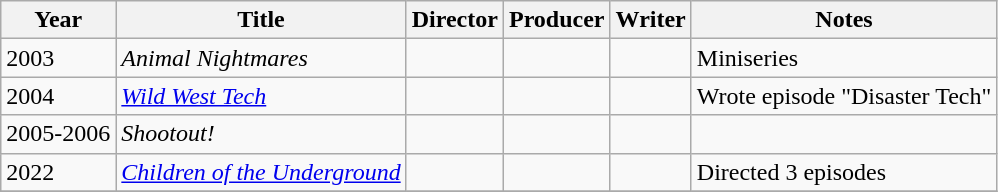<table class="wikitable">
<tr>
<th>Year</th>
<th>Title</th>
<th>Director</th>
<th>Producer</th>
<th>Writer</th>
<th>Notes</th>
</tr>
<tr>
<td>2003</td>
<td><em>Animal Nightmares</em></td>
<td></td>
<td></td>
<td></td>
<td>Miniseries</td>
</tr>
<tr>
<td>2004</td>
<td><em><a href='#'>Wild West Tech</a></em></td>
<td></td>
<td></td>
<td></td>
<td>Wrote episode "Disaster Tech"</td>
</tr>
<tr>
<td>2005-2006</td>
<td><em>Shootout!</em></td>
<td></td>
<td></td>
<td></td>
<td></td>
</tr>
<tr>
<td>2022</td>
<td><em><a href='#'>Children of the Underground</a></em></td>
<td></td>
<td></td>
<td></td>
<td>Directed 3 episodes</td>
</tr>
<tr>
</tr>
</table>
